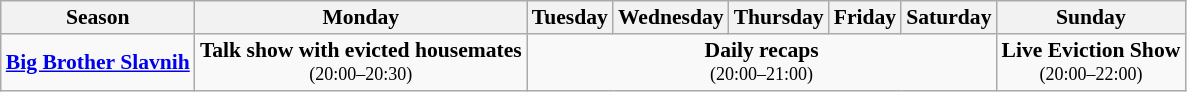<table class="wikitable" style="text-align:center; font-size:90%; line-height:15px">
<tr>
<th>Season</th>
<th>Monday</th>
<th>Tuesday</th>
<th>Wednesday</th>
<th>Thursday</th>
<th>Friday</th>
<th>Saturday</th>
<th>Sunday</th>
</tr>
<tr>
<td><strong><a href='#'>Big Brother Slavnih</a></strong></td>
<td><strong>Talk show with evicted housemates</strong><br><small>(20:00–20:30)</small></td>
<td colspan="5"><strong>Daily recaps</strong><br><small>(20:00–21:00)</small></td>
<td><strong>Live Eviction Show </strong><br><small>(20:00–22:00)</small></td>
</tr>
</table>
